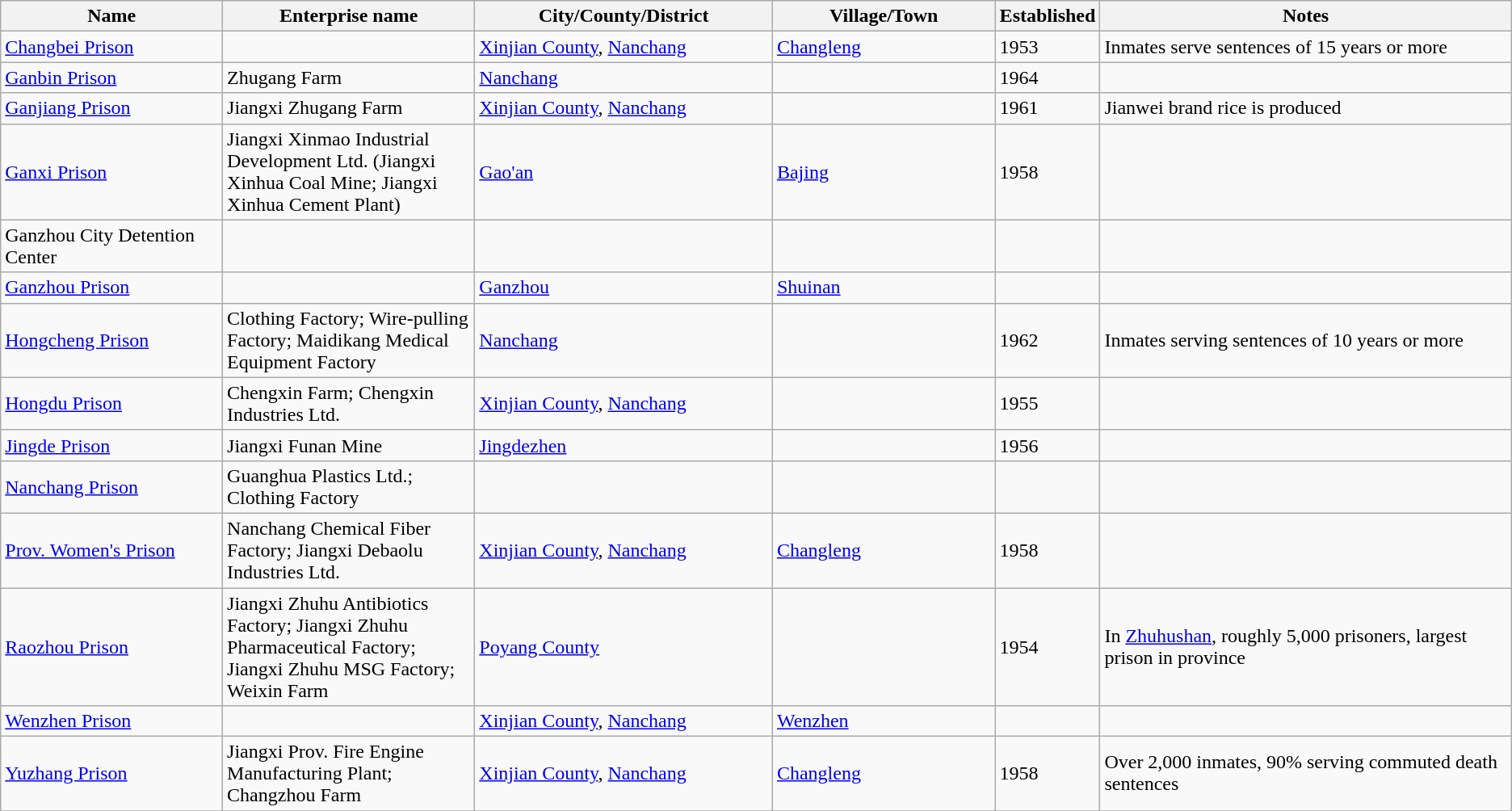<table class="wikitable">
<tr>
<th width=15%>Name</th>
<th width=17%>Enterprise name</th>
<th width=20%>City/County/District</th>
<th width=15%>Village/Town</th>
<th width=5%>Established</th>
<th width=28%>Notes</th>
</tr>
<tr>
<td><a href='#'>Changbei Prison</a></td>
<td></td>
<td><a href='#'>Xinjian County</a>, <a href='#'>Nanchang</a></td>
<td><a href='#'>Changleng</a></td>
<td>1953</td>
<td>Inmates serve sentences of 15 years or more</td>
</tr>
<tr>
<td><a href='#'>Ganbin Prison</a></td>
<td>Zhugang Farm</td>
<td><a href='#'>Nanchang</a></td>
<td></td>
<td>1964</td>
<td></td>
</tr>
<tr>
<td><a href='#'>Ganjiang Prison</a></td>
<td>Jiangxi Zhugang Farm</td>
<td><a href='#'>Xinjian County</a>, <a href='#'>Nanchang</a></td>
<td></td>
<td>1961</td>
<td>Jianwei brand rice is produced</td>
</tr>
<tr>
<td><a href='#'>Ganxi Prison</a></td>
<td>Jiangxi Xinmao Industrial Development Ltd. (Jiangxi Xinhua Coal Mine; Jiangxi Xinhua Cement Plant)</td>
<td><a href='#'>Gao'an</a></td>
<td><a href='#'>Bajing</a></td>
<td>1958</td>
<td></td>
</tr>
<tr>
<td>Ganzhou City Detention Center</td>
<td></td>
<td></td>
<td></td>
<td></td>
<td></td>
</tr>
<tr>
<td><a href='#'>Ganzhou Prison</a></td>
<td></td>
<td><a href='#'>Ganzhou</a></td>
<td><a href='#'>Shuinan</a></td>
<td></td>
<td></td>
</tr>
<tr>
<td><a href='#'>Hongcheng Prison</a></td>
<td>Clothing Factory; Wire-pulling Factory; Maidikang Medical Equipment Factory</td>
<td><a href='#'>Nanchang</a></td>
<td></td>
<td>1962</td>
<td>Inmates serving sentences of 10 years or more</td>
</tr>
<tr>
<td><a href='#'>Hongdu Prison</a></td>
<td>Chengxin Farm; Chengxin Industries Ltd.</td>
<td><a href='#'>Xinjian County</a>, <a href='#'>Nanchang</a></td>
<td></td>
<td>1955</td>
<td></td>
</tr>
<tr>
<td><a href='#'>Jingde Prison</a></td>
<td>Jiangxi Funan Mine</td>
<td><a href='#'>Jingdezhen</a></td>
<td></td>
<td>1956</td>
<td></td>
</tr>
<tr>
<td><a href='#'>Nanchang Prison</a></td>
<td>Guanghua Plastics Ltd.; Clothing Factory</td>
<td></td>
<td></td>
<td></td>
<td></td>
</tr>
<tr>
<td><a href='#'>Prov. Women's Prison</a></td>
<td>Nanchang Chemical Fiber Factory; Jiangxi Debaolu Industries Ltd.</td>
<td><a href='#'>Xinjian County</a>, <a href='#'>Nanchang</a></td>
<td><a href='#'>Changleng</a></td>
<td>1958</td>
<td></td>
</tr>
<tr>
<td><a href='#'>Raozhou Prison</a></td>
<td>Jiangxi Zhuhu Antibiotics Factory; Jiangxi Zhuhu Pharmaceutical Factory; Jiangxi Zhuhu MSG Factory; Weixin Farm</td>
<td><a href='#'>Poyang County</a></td>
<td></td>
<td>1954</td>
<td>In <a href='#'>Zhuhushan</a>, roughly 5,000 prisoners, largest prison in province</td>
</tr>
<tr>
<td><a href='#'>Wenzhen Prison</a></td>
<td></td>
<td><a href='#'>Xinjian County</a>, <a href='#'>Nanchang</a></td>
<td><a href='#'>Wenzhen</a></td>
<td></td>
<td></td>
</tr>
<tr>
<td><a href='#'>Yuzhang Prison</a></td>
<td>Jiangxi Prov. Fire Engine Manufacturing Plant; Changzhou Farm</td>
<td><a href='#'>Xinjian County</a>, <a href='#'>Nanchang</a></td>
<td><a href='#'>Changleng</a></td>
<td>1958</td>
<td>Over 2,000 inmates, 90% serving commuted death sentences</td>
</tr>
<tr>
</tr>
</table>
